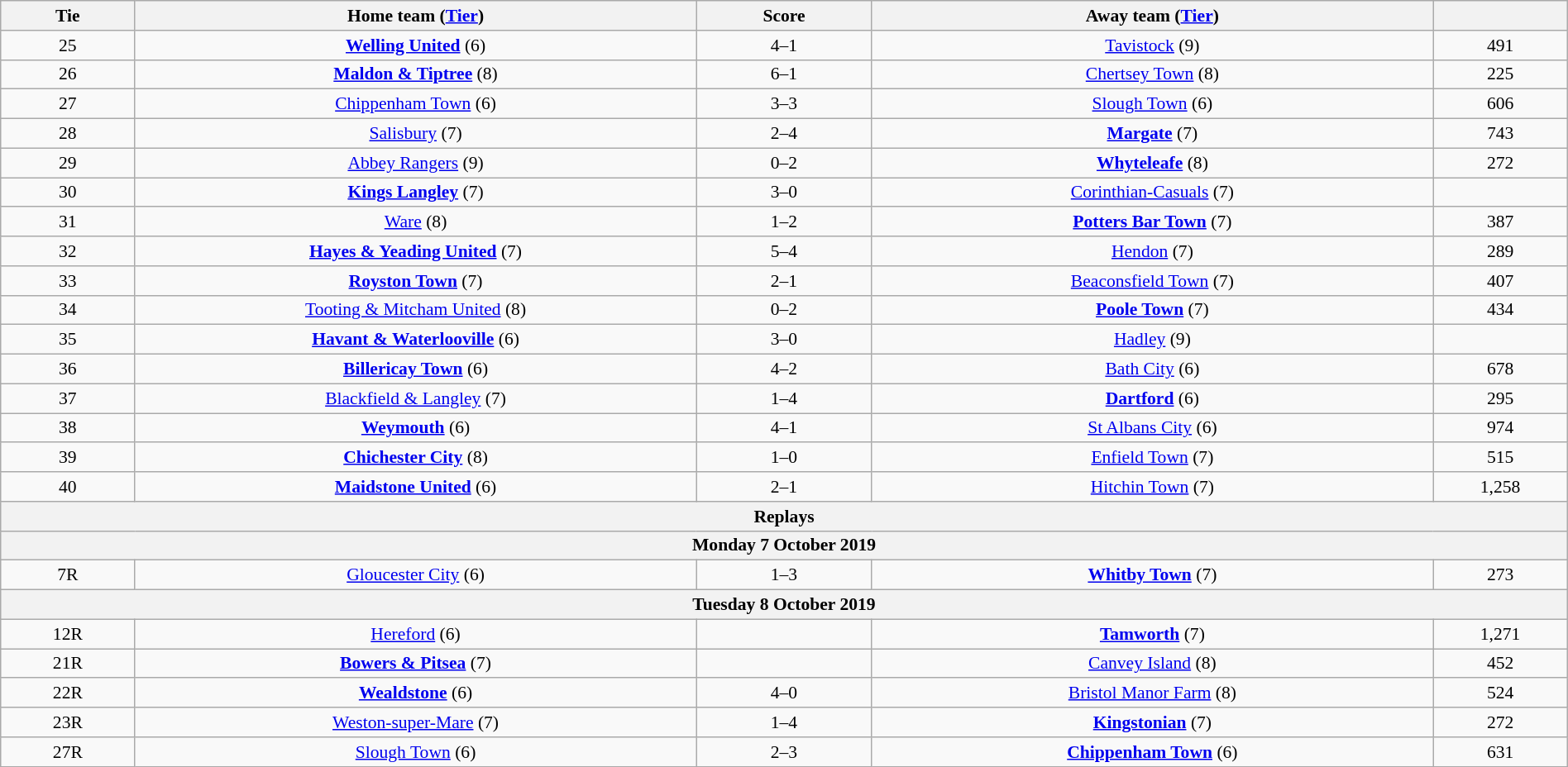<table class="wikitable" style="text-align:center; font-size:90%; width:100%">
<tr>
<th scope="col" style="width:  8.43%;">Tie</th>
<th scope="col" style="width: 35.29%;">Home team (<a href='#'>Tier</a>)</th>
<th scope="col" style="width: 11.00%;">Score</th>
<th scope="col" style="width: 35.29%;">Away team (<a href='#'>Tier</a>)</th>
<th scope="col" style="width:  8.43%;"></th>
</tr>
<tr>
<td>25</td>
<td><strong><a href='#'>Welling United</a></strong> (6)</td>
<td>4–1</td>
<td><a href='#'>Tavistock</a> (9)</td>
<td>491</td>
</tr>
<tr>
<td>26</td>
<td><strong><a href='#'>Maldon & Tiptree</a></strong> (8)</td>
<td>6–1</td>
<td><a href='#'>Chertsey Town</a> (8)</td>
<td>225</td>
</tr>
<tr>
<td>27</td>
<td><a href='#'>Chippenham Town</a> (6)</td>
<td>3–3</td>
<td><a href='#'>Slough Town</a> (6)</td>
<td>606</td>
</tr>
<tr>
<td>28</td>
<td><a href='#'>Salisbury</a> (7)</td>
<td>2–4</td>
<td><strong><a href='#'>Margate</a></strong> (7)</td>
<td>743</td>
</tr>
<tr>
<td>29</td>
<td><a href='#'>Abbey Rangers</a> (9)</td>
<td>0–2</td>
<td><strong><a href='#'>Whyteleafe</a></strong> (8)</td>
<td>272</td>
</tr>
<tr>
<td>30</td>
<td><strong><a href='#'>Kings Langley</a></strong> (7)</td>
<td>3–0</td>
<td><a href='#'>Corinthian-Casuals</a> (7)</td>
<td></td>
</tr>
<tr>
<td>31</td>
<td><a href='#'>Ware</a> (8)</td>
<td>1–2</td>
<td><strong><a href='#'>Potters Bar Town</a></strong> (7)</td>
<td>387</td>
</tr>
<tr>
<td>32</td>
<td><strong><a href='#'>Hayes & Yeading United</a></strong> (7)</td>
<td>5–4</td>
<td><a href='#'>Hendon</a> (7)</td>
<td>289</td>
</tr>
<tr>
<td>33</td>
<td><strong><a href='#'>Royston Town</a></strong> (7)</td>
<td>2–1</td>
<td><a href='#'>Beaconsfield Town</a> (7)</td>
<td>407</td>
</tr>
<tr>
<td>34</td>
<td><a href='#'>Tooting & Mitcham United</a> (8)</td>
<td>0–2</td>
<td><strong><a href='#'>Poole Town</a></strong> (7)</td>
<td>434</td>
</tr>
<tr>
<td>35</td>
<td><strong><a href='#'>Havant & Waterlooville</a></strong> (6)</td>
<td>3–0</td>
<td><a href='#'>Hadley</a> (9)</td>
<td></td>
</tr>
<tr>
<td>36</td>
<td><strong><a href='#'>Billericay Town</a></strong> (6)</td>
<td>4–2</td>
<td><a href='#'>Bath City</a> (6)</td>
<td>678</td>
</tr>
<tr>
<td>37</td>
<td><a href='#'>Blackfield & Langley</a> (7)</td>
<td>1–4</td>
<td><strong><a href='#'>Dartford</a></strong> (6)</td>
<td>295</td>
</tr>
<tr>
<td>38</td>
<td><strong><a href='#'>Weymouth</a></strong> (6)</td>
<td>4–1</td>
<td><a href='#'>St Albans City</a> (6)</td>
<td>974</td>
</tr>
<tr>
<td>39</td>
<td><strong><a href='#'>Chichester City</a></strong> (8)</td>
<td>1–0</td>
<td><a href='#'>Enfield Town</a> (7)</td>
<td>515</td>
</tr>
<tr>
<td>40</td>
<td><strong><a href='#'>Maidstone United</a></strong> (6)</td>
<td>2–1</td>
<td><a href='#'>Hitchin Town</a> (7)</td>
<td>1,258</td>
</tr>
<tr>
<th colspan="5"><strong>Replays</strong></th>
</tr>
<tr>
<th colspan="5"><strong>Monday 7 October 2019</strong></th>
</tr>
<tr>
<td>7R</td>
<td><a href='#'>Gloucester City</a> (6)</td>
<td>1–3</td>
<td><strong><a href='#'>Whitby Town</a></strong> (7)</td>
<td>273</td>
</tr>
<tr>
<th colspan="5"><strong>Tuesday 8 October 2019</strong></th>
</tr>
<tr>
<td>12R</td>
<td><a href='#'>Hereford</a> (6)</td>
<td></td>
<td><strong><a href='#'>Tamworth</a></strong> (7)</td>
<td>1,271</td>
</tr>
<tr>
<td>21R</td>
<td><strong><a href='#'>Bowers & Pitsea</a></strong> (7)</td>
<td></td>
<td><a href='#'>Canvey Island</a> (8)</td>
<td>452</td>
</tr>
<tr>
<td>22R</td>
<td><strong><a href='#'>Wealdstone</a></strong> (6)</td>
<td>4–0</td>
<td><a href='#'>Bristol Manor Farm</a> (8)</td>
<td>524</td>
</tr>
<tr>
<td>23R</td>
<td><a href='#'>Weston-super-Mare</a> (7)</td>
<td>1–4</td>
<td><strong><a href='#'>Kingstonian</a></strong> (7)</td>
<td>272</td>
</tr>
<tr>
<td>27R</td>
<td><a href='#'>Slough Town</a> (6)</td>
<td>2–3</td>
<td><strong><a href='#'>Chippenham Town</a></strong> (6)</td>
<td>631</td>
</tr>
</table>
